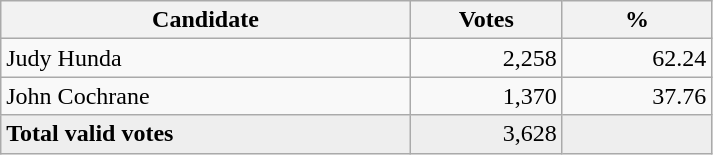<table style="width:475px;" class="wikitable">
<tr>
<th align="center">Candidate</th>
<th align="center">Votes</th>
<th align="center">%</th>
</tr>
<tr>
<td align="left">Judy Hunda</td>
<td align="right">2,258</td>
<td align="right">62.24</td>
</tr>
<tr>
<td align="left">John Cochrane</td>
<td align="right">1,370</td>
<td align="right">37.76</td>
</tr>
<tr bgcolor="#EEEEEE">
<td align="left"><strong>Total valid votes</strong></td>
<td align="right">3,628</td>
<td align="right"></td>
</tr>
</table>
